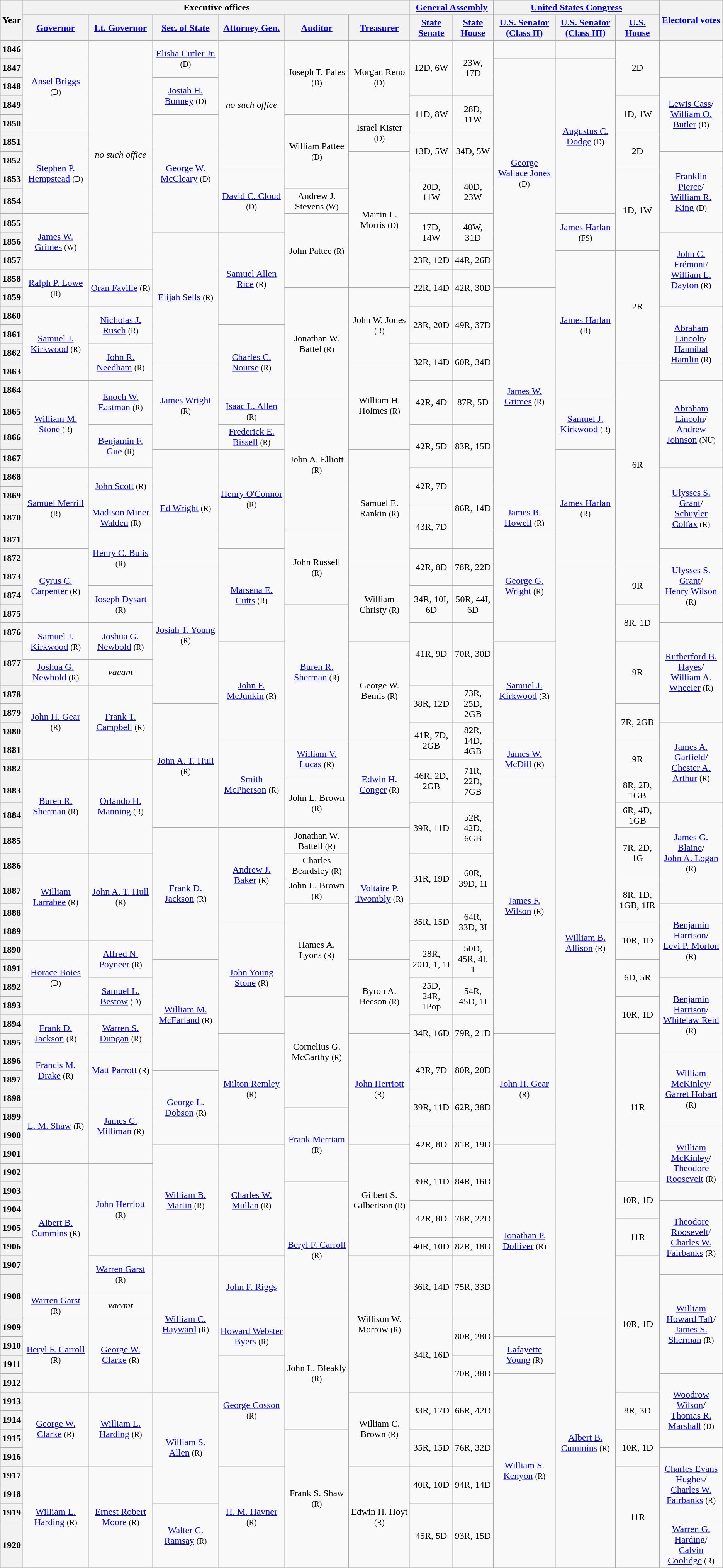<table class="wikitable sortable sticky-header-multi" style="text-align:center">
<tr>
<th rowspan=2 class=unsortable>Year</th>
<th colspan="6">Executive offices</th>
<th colspan=2><a href='#'>General Assembly</a></th>
<th colspan=3><a href='#'>United States Congress</a></th>
<th rowspan=2 class=unsortable><a href='#'>Electoral votes</a></th>
</tr>
<tr style="height:2em">
<th class=unsortable><a href='#'>Governor</a></th>
<th class=unsortable><a href='#'>Lt. Governor</a></th>
<th class=unsortable><a href='#'>Sec. of State</a></th>
<th class=unsortable><a href='#'>Attorney Gen.</a></th>
<th class=unsortable><a href='#'>Auditor</a></th>
<th class=unsortable><a href='#'>Treasurer</a></th>
<th class=unsortable><a href='#'>State Senate</a></th>
<th class=unsortable><a href='#'>State House</a></th>
<th class=unsortable><a href='#'>U.S. Senator<br>(Class II)</a></th>
<th class=unsortable><a href='#'>U.S. Senator<br>(Class III)</a></th>
<th class=unsortable><a href='#'>U.S. House</a></th>
</tr>
<tr style="height:2em">
<th>1846</th>
<td rowspan=5 ><a href='#'>Ansel Briggs</a> <small>(D)</small></td>
<td rowspan=12><em>no such office</em></td>
<td rowspan=2 ><a href='#'>Elisha Cutler Jr.</a> <small>(D)</small></td>
<td rowspan=7><em>no such office</em></td>
<td rowspan="4" >Joseph T. Fales <small>(D)</small></td>
<td rowspan="4" >Morgan Reno <small>(D)</small></td>
<td rowspan=3 >12D, 6W</td>
<td rowspan=3 >23W, 17D</td>
<td></td>
<td></td>
<td rowspan=3 >2D</td>
<td rowspan=2></td>
</tr>
<tr style="height:2em">
<th>1847</th>
<td rowspan=12 ><a href='#'>George Wallace Jones</a> <small>(D)</small></td>
<td rowspan=8 ><a href='#'>Augustus C. Dodge</a> <small>(D)</small></td>
</tr>
<tr style="height:2em">
<th>1848</th>
<td rowspan=2 ><a href='#'>Josiah H. Bonney</a> <small>(D)</small></td>
<td rowspan=4 ><a href='#'>Lewis Cass</a>/<br><a href='#'>William O. Butler</a> <small>(D)</small> </td>
</tr>
<tr style="height:2em">
<th>1849</th>
<td rowspan=2 >11D, 8W</td>
<td rowspan=2 >28D, 11W</td>
<td rowspan=2 >1D, 1W</td>
</tr>
<tr style="height:2em">
<th>1850</th>
<td rowspan=6 ><a href='#'>George W. McCleary</a> <small>(D)</small></td>
<td rowspan=4 >William Pattee <small>(D)</small></td>
<td rowspan=2 >Israel Kister <small>(D)</small></td>
</tr>
<tr style="height:2em">
<th>1851</th>
<td rowspan=4 ><a href='#'>Stephen P. Hempstead</a> <small>(D)</small></td>
<td rowspan=2 >13D, 5W</td>
<td rowspan=2 >34D, 5W</td>
<td rowspan=2 >2D</td>
</tr>
<tr style="height:2em">
<th>1852</th>
<td rowspan=7 >Martin L. Morris <small>(D)</small></td>
<td rowspan=4 ><a href='#'>Franklin Pierce</a>/<br><a href='#'>William R. King</a> <small>(D)</small> </td>
</tr>
<tr style="height:2em">
<th>1853</th>
<td rowspan=3 ><a href='#'>David C. Cloud</a> <small>(D)</small></td>
<td rowspan=2 >20D, 11W</td>
<td rowspan=2 >40D, 23W</td>
<td rowspan=4 >1D, 1W</td>
</tr>
<tr style="height:2em">
<th>1854</th>
<td>Andrew J. Stevens <small>(W)</small></td>
</tr>
<tr style="height:2em">
<th>1855</th>
<td rowspan=3 ><a href='#'>James W. Grimes</a> <small>(W)</small></td>
<td rowspan=4 >John Pattee <small>(R)</small></td>
<td rowspan=2 >17D, 14W</td>
<td rowspan=2 >40W, 31D</td>
<td rowspan=2 ><a href='#'>James Harlan</a> <small>(FS)</small></td>
</tr>
<tr style="height:2em">
<th>1856</th>
<td rowspan=7 ><a href='#'>Elijah Sells</a> <small>(R)</small></td>
<td rowspan=5 ><a href='#'>Samuel Allen Rice</a> <small>(R)</small></td>
<td rowspan=4 ><a href='#'>John C. Frémont</a>/<br><a href='#'>William L. Dayton</a> <small>(R)</small> </td>
</tr>
<tr style="height:2em">
<th>1857</th>
<td>23R, 12D</td>
<td>44R, 26D</td>
<td rowspan=8 ><a href='#'>James Harlan</a> <small>(R)</small></td>
<td rowspan=6 >2R</td>
</tr>
<tr style="height:2em">
<th>1858</th>
<td rowspan=2 ><a href='#'>Ralph P. Lowe</a> <small>(R)</small></td>
<td rowspan=2 ><a href='#'>Oran Faville</a> <small>(R)</small></td>
<td rowspan=2 >22R, 14D</td>
<td rowspan=2 >42R, 30D</td>
</tr>
<tr style="height:2em">
<th>1859</th>
<td rowspan=6 >Jonathan W. Battel <small>(R)</small></td>
<td rowspan=4 >John W. Jones <small>(R)</small></td>
<td rowspan=11 ><a href='#'>James W. Grimes</a> <small>(R)</small></td>
</tr>
<tr style="height:2em">
<th>1860</th>
<td rowspan=4 ><a href='#'>Samuel J. Kirkwood</a> <small>(R)</small></td>
<td rowspan=2 ><a href='#'>Nicholas J. Rusch</a> <small>(R)</small></td>
<td rowspan=2 >23R, 20D</td>
<td rowspan=2 >49R, 37D</td>
<td rowspan=4 ><a href='#'>Abraham Lincoln</a>/<br><a href='#'>Hannibal Hamlin</a> <small>(R)</small> </td>
</tr>
<tr style="height:2em">
<th>1861</th>
<td rowspan=4 ><a href='#'>Charles C. Nourse</a> <small>(R)</small></td>
</tr>
<tr style="height:2em">
<th>1862</th>
<td rowspan=2 ><a href='#'>John R. Needham</a> <small>(R)</small></td>
<td rowspan=2 >32R, 14D</td>
<td rowspan=2 >60R, 34D</td>
</tr>
<tr style="height:2em">
<th>1863</th>
<td rowspan=4 ><a href='#'>James Wright</a> <small>(R)</small></td>
<td rowspan=4 >William H. Holmes <small>(R)</small></td>
<td rowspan=10 >6R</td>
</tr>
<tr style="height:2em">
<th>1864</th>
<td rowspan=4 ><a href='#'>William M. Stone</a> <small>(R)</small></td>
<td rowspan=2 ><a href='#'>Enoch W. Eastman</a> <small>(R)</small></td>
<td rowspan=2 >42R, 4D</td>
<td rowspan=2 >87R, 5D</td>
<td rowspan=4 ><a href='#'>Abraham Lincoln</a>/<br><a href='#'>Andrew Johnson</a> <small>(NU)</small> </td>
</tr>
<tr style="height:2em">
<th>1865</th>
<td><a href='#'>Isaac L. Allen</a> <small>(R)</small></td>
<td rowspan=6 >John A. Elliott <small>(R)</small></td>
<td rowspan=2 ><a href='#'>Samuel J. Kirkwood</a> <small>(R)</small></td>
</tr>
<tr style="height:2em">
<th>1866</th>
<td rowspan=2 ><a href='#'>Benjamin F. Gue</a> <small>(R)</small></td>
<td><a href='#'>Frederick E. Bissell</a> <small>(R)</small></td>
<td rowspan=2 >42R, 5D</td>
<td rowspan=2 >83R, 15D</td>
</tr>
<tr style="height:2em">
<th>1867</th>
<td rowspan=6 ><a href='#'>Ed Wright</a> <small>(R)</small></td>
<td rowspan=5 ><a href='#'>Henry O'Connor</a> <small>(R)</small></td>
<td rowspan=6 >Samuel E. Rankin <small>(R)</small></td>
<td rowspan=6 ><a href='#'>James Harlan</a> <small>(R)</small></td>
</tr>
<tr style="height:2em">
<th>1868</th>
<td rowspan=4 ><a href='#'>Samuel Merrill</a> <small>(R)</small></td>
<td rowspan=2 ><a href='#'>John Scott</a> <small>(R)</small></td>
<td rowspan=2 >42R, 7D</td>
<td rowspan=4 >86R, 14D</td>
<td rowspan=4 ><a href='#'>Ulysses S. Grant</a>/<br><a href='#'>Schuyler Colfax</a> <small>(R)</small> </td>
</tr>
<tr style="height:2em">
<th>1869</th>
</tr>
<tr style="height:2em">
<th>1870</th>
<td><a href='#'>Madison Miner Walden</a> <small>(R)</small></td>
<td rowspan=2 >43R, 7D</td>
<td><a href='#'>James B. Howell</a> <small>(R)</small></td>
</tr>
<tr style="height:2em">
<th>1871</th>
<td rowspan=3 ><a href='#'>Henry C. Bulis</a> <small>(R)</small></td>
<td rowspan=4 >John Russell <small>(R)</small></td>
<td rowspan=6 ><a href='#'>George G. Wright</a> <small>(R)</small></td>
</tr>
<tr style="height:2em">
<th>1872</th>
<td rowspan=4 ><a href='#'>Cyrus C. Carpenter</a> <small>(R)</small></td>
<td rowspan=5 ><a href='#'>Marsena E. Cutts</a> <small>(R)</small></td>
<td rowspan=2 >42R, 8D</td>
<td rowspan=2 >78R, 22D</td>
<td rowspan=4 ><a href='#'>Ulysses S. Grant</a>/<br><a href='#'>Henry Wilson</a> <small>(R)</small> </td>
</tr>
<tr style="height:2em">
<th>1873</th>
<td rowspan=7 ><a href='#'>Josiah T. Young</a> <small>(R)</small></td>
<td rowspan=4 >William Christy <small>(R)</small></td>
<td rowspan=38 ><a href='#'>William B. Allison</a> <small>(R)</small></td>
<td rowspan=2 >9R</td>
</tr>
<tr style="height:2em">
<th>1874</th>
<td rowspan=2 ><a href='#'>Joseph Dysart</a> <small>(R)</small></td>
<td rowspan=2 >34R, 10I, 6D</td>
<td rowspan=2 >50R, 44I, 6D</td>
</tr>
<tr style="height:2em">
<th>1875</th>
<td rowspan=7 ><a href='#'>Buren R. Sherman</a> <small>(R)</small></td>
<td rowspan=2 >8R, 1D</td>
</tr>
<tr style="height:2em">
<th>1876</th>
<td rowspan=2 ><a href='#'>Samuel J. Kirkwood</a> <small>(R)</small></td>
<td rowspan=2 ><a href='#'>Joshua G. Newbold</a> <small>(R)</small></td>
<td rowspan=3 >41R, 9D</td>
<td rowspan=3 >70R, 30D</td>
<td rowspan=5 ><a href='#'>Rutherford B. Hayes</a>/<br><a href='#'>William A. Wheeler</a> <small>(R)</small> </td>
</tr>
<tr style="height:2em">
<th rowspan=2>1877</th>
<td rowspan=5 ><a href='#'>John F. McJunkin</a> <small>(R)</small></td>
<td rowspan=5 >George W. Bemis <small>(R)</small></td>
<td rowspan=5 ><a href='#'>Samuel J. Kirkwood</a> <small>(R)</small></td>
<td rowspan=3 >9R</td>
</tr>
<tr style="height:2em">
<td><a href='#'>Joshua G. Newbold</a> <small>(R)</small></td>
<td><em>vacant</em></td>
</tr>
<tr style="height:2em">
<th>1878</th>
<td rowspan=4 ><a href='#'>John H. Gear</a> <small>(R)</small></td>
<td rowspan=4 ><a href='#'>Frank T. Campbell</a> <small>(R)</small></td>
<td rowspan=2 >38R, 12D</td>
<td rowspan=2 >73R, 25D, 2GB</td>
</tr>
<tr style="height:2em">
<th>1879</th>
<td rowspan=6 ><a href='#'>John A. T. Hull</a> <small>(R)</small></td>
<td rowspan=2 >7R, 2GB</td>
</tr>
<tr style="height:2em">
<th>1880</th>
<td rowspan=2 >41R, 7D, 2GB</td>
<td rowspan=2 >82R, 14D, 4GB</td>
<td rowspan=4 ><a href='#'>James A. Garfield</a>/<br><a href='#'>Chester A. Arthur</a> <small>(R)</small> </td>
</tr>
<tr style="height:2em">
<th>1881</th>
<td rowspan=4 ><a href='#'>Smith McPherson</a> <small>(R)</small></td>
<td rowspan=2 ><a href='#'>William V. Lucas</a> <small>(R)</small></td>
<td rowspan=4 ><a href='#'>Edwin H. Conger</a> <small>(R)</small></td>
<td rowspan=2 ><a href='#'>James W. McDill</a> <small>(R)</small></td>
<td rowspan=2 >9R</td>
</tr>
<tr style="height:2em">
<th>1882</th>
<td rowspan=4 ><a href='#'>Buren R. Sherman</a> <small>(R)</small></td>
<td rowspan=4 ><a href='#'>Orlando H. Manning</a> <small>(R)</small></td>
<td rowspan=2 >46R, 2D, 2GB</td>
<td rowspan=2 >71R, 22D, 7GB</td>
</tr>
<tr style="height:2em">
<th>1883</th>
<td rowspan=2 >John L. Brown <small>(R)</small></td>
<td rowspan=12 ><a href='#'>James F. Wilson</a> <small>(R)</small></td>
<td>8R, 2D, 1GB</td>
</tr>
<tr style="height:2em">
<th>1884</th>
<td rowspan=2 >39R, 11D</td>
<td rowspan=2 >52R, 42D, 6GB</td>
<td>6R, 4D, 1GB</td>
<td rowspan=4 ><a href='#'>James G. Blaine</a>/<br><a href='#'>John A. Logan</a> <small>(R)</small> </td>
</tr>
<tr style="height:2em">
<th>1885</th>
<td rowspan=6 ><a href='#'>Frank D. Jackson</a> <small>(R)</small></td>
<td rowspan=4 ><a href='#'>Andrew J. Baker</a> <small>(R)</small></td>
<td>Jonathan W. Battell <small>(R)</small></td>
<td rowspan=6 ><a href='#'>Voltaire P. Twombly</a> <small>(R)</small></td>
<td rowspan=2 >7R, 2D, 1G</td>
</tr>
<tr style="height:2em">
<th>1886</th>
<td rowspan=4 ><a href='#'>William Larrabee</a> <small>(R)</small></td>
<td rowspan=4 ><a href='#'>John A. T. Hull</a> <small>(R)</small></td>
<td>Charles Beardsley <small>(R)</small></td>
<td rowspan=2 >31R, 19D</td>
<td rowspan=2 >60R, 39D, 1I</td>
</tr>
<tr style="height:2em">
<th>1887</th>
<td>John L. Brown <small>(R)</small></td>
<td rowspan=2 >8R, 1D, 1GB, 1IR</td>
</tr>
<tr style="height:2em">
<th>1888</th>
<td rowspan=5>Hames A. Lyons <small>(R)</small></td>
<td rowspan=2 >35R, 15D</td>
<td rowspan=2 >64R, 33D, 3I</td>
<td rowspan=4 ><a href='#'>Benjamin Harrison</a>/<br><a href='#'>Levi P. Morton</a> <small>(R)</small> </td>
</tr>
<tr style="height:2em">
<th>1889</th>
<td rowspan=6 ><a href='#'>John Young Stone</a> <small>(R)</small></td>
<td rowspan=2 >10R, 1D</td>
</tr>
<tr style="height:2em">
<th>1890</th>
<td rowspan=4 ><a href='#'>Horace Boies</a> <small>(D)</small></td>
<td rowspan=2 ><a href='#'>Alfred N. Poyneer</a> <small>(R)</small></td>
<td rowspan=2 >28R, 20D, 1, 1I</td>
<td rowspan=2 >50D, 45R, 4I, 1</td>
</tr>
<tr style="height:2em">
<th>1891</th>
<td rowspan=6 ><a href='#'>William M. McFarland</a> <small>(R)</small></td>
<td rowspan=4 >Byron A. Beeson <small>(R)</small></td>
<td rowspan=2 >6D, 5R</td>
</tr>
<tr style="height:2em">
<th>1892</th>
<td rowspan=2 ><a href='#'>Samuel L. Bestow</a> <small>(D)</small></td>
<td rowspan=2 >25D, 24R, 1Pop</td>
<td rowspan=2 >54R, 45D, 1I</td>
<td rowspan=4 ><a href='#'>Benjamin Harrison</a>/<br><a href='#'>Whitelaw Reid</a> <small>(R)</small> </td>
</tr>
<tr style="height:2em">
<th>1893</th>
<td rowspan=6 >Cornelius G. McCarthy <small>(R)</small></td>
<td rowspan=2 >10R, 1D</td>
</tr>
<tr style="height:2em">
<th>1894</th>
<td rowspan=2 ><a href='#'>Frank D. Jackson</a> <small>(R)</small></td>
<td rowspan=2 ><a href='#'>Warren S. Dungan</a> <small>(R)</small></td>
<td rowspan=2 >34R, 16D</td>
<td rowspan=2 >79R, 21D</td>
</tr>
<tr style="height:2em">
<th>1895</th>
<td rowspan=6 ><a href='#'>Milton Remley</a> <small>(R)</small></td>
<td rowspan="6" ><a href='#'>John Herriott</a> <small>(R)</small></td>
<td rowspan=6 ><a href='#'>John H. Gear</a> <small>(R)</small></td>
<td rowspan=8 >11R</td>
</tr>
<tr style="height:2em">
<th>1896</th>
<td rowspan=2 ><a href='#'>Francis M. Drake</a> <small>(R)</small></td>
<td rowspan=2 ><a href='#'>Matt Parrott</a> <small>(R)</small></td>
<td rowspan=2 >43R, 7D</td>
<td rowspan=2 >80R, 20D</td>
<td rowspan=4 ><a href='#'>William McKinley</a>/<br><a href='#'>Garret Hobart</a> <small>(R)</small> </td>
</tr>
<tr style="height:2em">
<th>1897</th>
<td rowspan=4 ><a href='#'>George L. Dobson</a> <small>(R)</small></td>
</tr>
<tr style="height:2em">
<th>1898</th>
<td rowspan=4 ><a href='#'>L. M. Shaw</a> <small>(R)</small></td>
<td rowspan=4 ><a href='#'>James C. Milliman</a> <small>(R)</small></td>
<td rowspan=2 >39R, 11D</td>
<td rowspan=2 >62R, 38D</td>
</tr>
<tr style="height:2em">
<th>1899</th>
<td rowspan=4 ><a href='#'>Frank Merriam</a> <small>(R)</small></td>
</tr>
<tr style="height:2em">
<th>1900</th>
<td rowspan=2 >42R, 8D</td>
<td rowspan=2 >81R, 19D</td>
<td rowspan=4 ><a href='#'>William McKinley</a>/<br><a href='#'>Theodore Roosevelt</a> <small>(R)</small> </td>
</tr>
<tr style="height:2em">
<th>1901</th>
<td rowspan=6 ><a href='#'>William B. Martin</a> <small>(R)</small></td>
<td rowspan=6 ><a href='#'>Charles W. Mullan</a> <small>(R)</small></td>
<td rowspan=6 >Gilbert S. Gilbertson <small>(R)</small></td>
<td rowspan=10 ><a href='#'>Jonathan P. Dolliver</a> <small>(R)</small></td>
</tr>
<tr style="height:2em">
<th>1902</th>
<td rowspan=7 ><a href='#'>Albert B. Cummins</a> <small>(R)</small></td>
<td rowspan=5 ><a href='#'>John Herriott</a> <small>(R)</small></td>
<td rowspan=2 >39R, 11D</td>
<td rowspan=2 >84R, 16D</td>
</tr>
<tr style="height:2em">
<th>1903</th>
<td rowspan=7 ><a href='#'>Beryl F. Carroll</a> <small>(R)</small></td>
<td rowspan=2 >10R, 1D</td>
</tr>
<tr style="height:2em">
<th>1904</th>
<td rowspan=2 >42R, 8D</td>
<td rowspan=2 >78R, 22D</td>
<td rowspan=4 ><a href='#'>Theodore Roosevelt</a>/<br><a href='#'>Charles W. Fairbanks</a> <small>(R)</small> </td>
</tr>
<tr style="height:2em">
<th>1905</th>
<td rowspan=2 >11R</td>
</tr>
<tr style="height:2em">
<th>1906</th>
<td>40R, 10D</td>
<td rowspan=1 >82R, 18D</td>
</tr>
<tr style="height:2em">
<th>1907</th>
<td rowspan=2 ><a href='#'>Warren Garst</a> <small>(R)</small></td>
<td rowspan=7 ><a href='#'>William C. Hayward</a> <small>(R)</small></td>
<td rowspan=3><a href='#'>John F. Riggs</a></td>
<td rowspan=7 >Willison W. Morrow <small>(R)</small></td>
<td rowspan=3 >36R, 14D</td>
<td rowspan=3 >75R, 33D</td>
<td rowspan=7 >10R, 1D</td>
</tr>
<tr style="height:2em">
<th rowspan=2>1908</th>
<td rowspan=5 ><a href='#'>William Howard Taft</a>/<br><a href='#'>James S. Sherman</a> <small>(R)</small> </td>
</tr>
<tr style="height:2em">
<td><a href='#'>Warren Garst</a> <small>(R)</small></td>
<td><em>vacant</em></td>
</tr>
<tr style="height:2em">
<th>1909</th>
<td rowspan=4 ><a href='#'>Beryl F. Carroll</a> <small>(R)</small></td>
<td rowspan=4 ><a href='#'>George W. Clarke</a> <small>(R)</small></td>
<td rowspan=2 ><a href='#'>Howard Webster Byers</a> <small>(R)</small></td>
<td rowspan=6 >John L. Bleakly <small>(R)</small></td>
<td rowspan=4 >34R, 16D</td>
<td rowspan=2 >80R, 28D</td>
<td rowspan=12 ><a href='#'>Albert B. Cummins</a> <small>(R)</small></td>
</tr>
<tr style="height:2em">
<th>1910</th>
<td rowspan=2 ><a href='#'>Lafayette Young</a> <small>(R)</small></td>
</tr>
<tr style="height:2em">
<th>1911</th>
<td rowspan=6 ><a href='#'>George Cosson</a> <small>(R)</small></td>
<td rowspan=2 >70R, 38D</td>
</tr>
<tr style="height:2em">
<th>1912</th>
<td rowspan=9 ><a href='#'>William S. Kenyon</a> <small>(R)</small></td>
<td rowspan=4 ><a href='#'>Woodrow Wilson</a>/<br><a href='#'>Thomas R. Marshall</a> <small>(D)</small> </td>
</tr>
<tr style="height:2em">
<th>1913</th>
<td rowspan=4 ><a href='#'>George W. Clarke</a> <small>(R)</small></td>
<td rowspan=4 ><a href='#'>William L. Harding</a> <small>(R)</small></td>
<td rowspan=6 ><a href='#'>William S. Allen</a> <small>(R)</small></td>
<td rowspan=4 >William C. Brown <small>(R)</small></td>
<td rowspan=2 >33R, 17D</td>
<td rowspan=2 >66R, 42D</td>
<td rowspan=2 >8R, 3D</td>
</tr>
<tr style="height:2em">
<th>1914</th>
</tr>
<tr style="height:2em">
<th>1915</th>
<td rowspan=6 >Frank S. Shaw <small>(R)</small></td>
<td rowspan=2 >35R, 15D</td>
<td rowspan=2 >76R, 32D</td>
<td rowspan=2 >10R, 1D</td>
</tr>
<tr style="height:2em">
<th>1916</th>
<td rowspan=4 ><a href='#'>Charles Evans Hughes</a>/<br><a href='#'>Charles W. Fairbanks</a> <small>(R)</small> </td>
</tr>
<tr style="height:2em">
<th>1917</th>
<td rowspan=4 ><a href='#'>William L. Harding</a> <small>(R)</small></td>
<td rowspan=4 ><a href='#'>Ernest Robert Moore</a> <small>(R)</small></td>
<td rowspan=4 ><a href='#'>H. M. Havner</a> <small>(R)</small></td>
<td rowspan=4 >Edwin H. Hoyt <small>(R)</small></td>
<td rowspan=2 >40R, 10D</td>
<td rowspan=2 >94R, 14D</td>
<td rowspan=4 >11R</td>
</tr>
<tr style="height:2em">
<th>1918</th>
</tr>
<tr style="height:2em">
<th>1919</th>
<td rowspan=2 ><a href='#'>Walter C. Ramsay</a> <small>(R)</small></td>
<td rowspan=2 >45R, 5D</td>
<td rowspan=2 >93R, 15D</td>
</tr>
<tr style="height:2em">
<th>1920</th>
<td><a href='#'>Warren G. Harding</a>/<br><a href='#'>Calvin Coolidge</a> <small>(R)</small> </td>
</tr>
</table>
